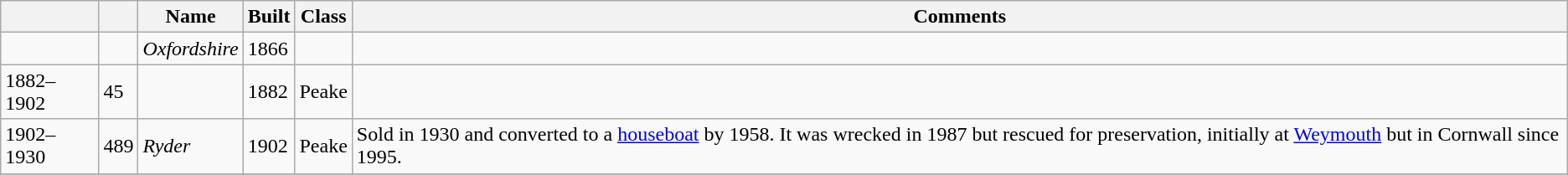<table class="wikitable sortable">
<tr>
<th></th>
<th></th>
<th>Name</th>
<th>Built</th>
<th class=unsortable>Class</th>
<th class=unsortable>Comments</th>
</tr>
<tr>
<td></td>
<td></td>
<td><em>Oxfordshire</em></td>
<td>1866</td>
<td></td>
<td></td>
</tr>
<tr>
<td>1882–1902</td>
<td>45</td>
<td></td>
<td>1882</td>
<td>Peake</td>
<td></td>
</tr>
<tr>
<td>1902–1930</td>
<td>489</td>
<td><em>Ryder</em></td>
<td>1902</td>
<td>Peake</td>
<td>Sold in 1930 and converted to a <a href='#'>houseboat</a> by 1958. It was wrecked in 1987 but rescued for preservation, initially at <a href='#'>Weymouth</a> but in Cornwall since 1995.</td>
</tr>
<tr>
</tr>
</table>
